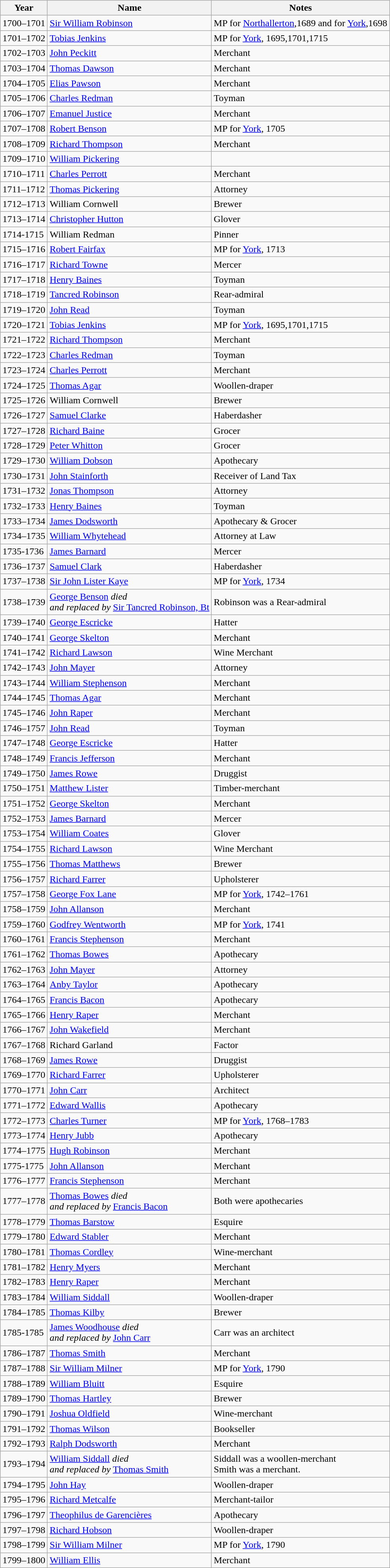<table class="wikitable">
<tr>
<th>Year</th>
<th>Name</th>
<th>Notes</th>
</tr>
<tr>
<td>1700–1701</td>
<td><a href='#'>Sir William Robinson</a></td>
<td>MP for <a href='#'>Northallerton</a>,1689 and for <a href='#'>York</a>,1698</td>
</tr>
<tr>
<td>1701–1702</td>
<td><a href='#'>Tobias Jenkins</a></td>
<td>MP for <a href='#'>York</a>, 1695,1701,1715</td>
</tr>
<tr>
<td>1702–1703</td>
<td><a href='#'>John Peckitt</a></td>
<td>Merchant</td>
</tr>
<tr>
<td>1703–1704</td>
<td><a href='#'>Thomas Dawson</a></td>
<td>Merchant</td>
</tr>
<tr>
<td>1704–1705</td>
<td><a href='#'>Elias Pawson</a></td>
<td>Merchant</td>
</tr>
<tr>
<td>1705–1706</td>
<td><a href='#'>Charles Redman</a></td>
<td>Toyman</td>
</tr>
<tr>
<td>1706–1707</td>
<td><a href='#'>Emanuel Justice</a></td>
<td>Merchant</td>
</tr>
<tr>
<td>1707–1708</td>
<td><a href='#'>Robert Benson</a></td>
<td>MP for <a href='#'>York</a>, 1705</td>
</tr>
<tr>
<td>1708–1709</td>
<td><a href='#'>Richard Thompson</a></td>
<td>Merchant</td>
</tr>
<tr>
<td>1709–1710</td>
<td><a href='#'>William Pickering</a></td>
<td></td>
</tr>
<tr>
<td>1710–1711</td>
<td><a href='#'>Charles Perrott</a></td>
<td>Merchant</td>
</tr>
<tr>
<td>1711–1712</td>
<td><a href='#'>Thomas Pickering</a></td>
<td>Attorney</td>
</tr>
<tr>
<td>1712–1713</td>
<td>William Cornwell </td>
<td>Brewer</td>
</tr>
<tr>
<td>1713–1714</td>
<td><a href='#'>Christopher Hutton</a></td>
<td>Glover</td>
</tr>
<tr>
<td>1714-1715</td>
<td>William Redman</td>
<td>Pinner</td>
</tr>
<tr>
<td>1715–1716</td>
<td><a href='#'>Robert Fairfax</a></td>
<td>MP for <a href='#'>York</a>, 1713</td>
</tr>
<tr>
<td>1716–1717</td>
<td><a href='#'>Richard Towne</a></td>
<td>Mercer</td>
</tr>
<tr>
<td>1717–1718</td>
<td><a href='#'>Henry Baines</a></td>
<td>Toyman</td>
</tr>
<tr>
<td>1718–1719</td>
<td><a href='#'>Tancred Robinson</a></td>
<td>Rear-admiral</td>
</tr>
<tr>
<td>1719–1720</td>
<td><a href='#'>John Read</a></td>
<td>Toyman</td>
</tr>
<tr>
<td>1720–1721</td>
<td><a href='#'>Tobias Jenkins</a></td>
<td>MP for <a href='#'>York</a>, 1695,1701,1715</td>
</tr>
<tr>
<td>1721–1722</td>
<td><a href='#'>Richard Thompson</a></td>
<td>Merchant</td>
</tr>
<tr>
<td>1722–1723</td>
<td><a href='#'>Charles Redman</a></td>
<td>Toyman</td>
</tr>
<tr>
<td>1723–1724</td>
<td><a href='#'>Charles Perrott</a></td>
<td>Merchant</td>
</tr>
<tr>
<td>1724–1725</td>
<td><a href='#'>Thomas Agar</a></td>
<td>Woollen-draper</td>
</tr>
<tr>
<td>1725–1726</td>
<td>William Cornwell </td>
<td>Brewer</td>
</tr>
<tr>
<td>1726–1727</td>
<td><a href='#'>Samuel Clarke</a></td>
<td>Haberdasher</td>
</tr>
<tr>
<td>1727–1728</td>
<td><a href='#'>Richard Baine</a></td>
<td>Grocer</td>
</tr>
<tr>
<td>1728–1729</td>
<td><a href='#'>Peter Whitton</a></td>
<td>Grocer</td>
</tr>
<tr>
<td>1729–1730</td>
<td><a href='#'>William Dobson</a></td>
<td>Apothecary</td>
</tr>
<tr>
<td>1730–1731</td>
<td><a href='#'>John Stainforth</a></td>
<td>Receiver of Land Tax</td>
</tr>
<tr>
<td>1731–1732</td>
<td><a href='#'>Jonas Thompson</a></td>
<td>Attorney</td>
</tr>
<tr>
<td>1732–1733</td>
<td><a href='#'>Henry Baines</a></td>
<td>Toyman</td>
</tr>
<tr>
<td>1733–1734</td>
<td><a href='#'>James Dodsworth</a></td>
<td>Apothecary & Grocer</td>
</tr>
<tr>
<td>1734–1735</td>
<td><a href='#'>William Whytehead</a></td>
<td>Attorney at Law</td>
</tr>
<tr>
<td>1735-1736</td>
<td><a href='#'>James Barnard</a></td>
<td>Mercer</td>
</tr>
<tr>
<td>1736–1737</td>
<td><a href='#'>Samuel Clark</a></td>
<td>Haberdasher</td>
</tr>
<tr>
<td>1737–1738</td>
<td><a href='#'>Sir John Lister Kaye</a></td>
<td>MP for <a href='#'>York</a>, 1734</td>
</tr>
<tr>
<td>1738–1739</td>
<td><a href='#'>George Benson</a> <em>died <br> and replaced by</em> <a href='#'>Sir Tancred Robinson, Bt</a></td>
<td>Robinson was a Rear-admiral</td>
</tr>
<tr>
<td>1739–1740</td>
<td><a href='#'>George Escricke</a></td>
<td>Hatter</td>
</tr>
<tr>
<td>1740–1741</td>
<td><a href='#'>George Skelton</a></td>
<td>Merchant</td>
</tr>
<tr>
<td>1741–1742</td>
<td><a href='#'>Richard Lawson</a></td>
<td>Wine Merchant</td>
</tr>
<tr>
<td>1742–1743</td>
<td><a href='#'>John Mayer</a></td>
<td>Attorney</td>
</tr>
<tr>
<td>1743–1744</td>
<td><a href='#'>William Stephenson</a></td>
<td>Merchant</td>
</tr>
<tr>
<td>1744–1745</td>
<td><a href='#'>Thomas Agar</a></td>
<td>Merchant</td>
</tr>
<tr>
<td>1745–1746</td>
<td><a href='#'>John Raper</a></td>
<td>Merchant</td>
</tr>
<tr>
<td>1746–1757</td>
<td><a href='#'>John Read</a></td>
<td>Toyman</td>
</tr>
<tr>
<td>1747–1748</td>
<td><a href='#'>George Escricke</a></td>
<td>Hatter</td>
</tr>
<tr>
<td>1748–1749</td>
<td><a href='#'>Francis Jefferson</a></td>
<td>Merchant</td>
</tr>
<tr>
<td>1749–1750</td>
<td><a href='#'>James Rowe</a></td>
<td>Druggist</td>
</tr>
<tr>
<td>1750–1751</td>
<td><a href='#'>Matthew Lister</a></td>
<td>Timber-merchant</td>
</tr>
<tr>
<td>1751–1752</td>
<td><a href='#'>George Skelton</a></td>
<td>Merchant</td>
</tr>
<tr>
<td>1752–1753</td>
<td><a href='#'>James Barnard</a></td>
<td>Mercer</td>
</tr>
<tr>
<td>1753–1754</td>
<td><a href='#'>William Coates</a></td>
<td>Glover</td>
</tr>
<tr>
<td>1754–1755</td>
<td><a href='#'>Richard Lawson</a></td>
<td>Wine Merchant</td>
</tr>
<tr>
<td>1755–1756</td>
<td><a href='#'>Thomas Matthews</a></td>
<td>Brewer</td>
</tr>
<tr>
<td>1756–1757</td>
<td><a href='#'>Richard Farrer</a></td>
<td>Upholsterer</td>
</tr>
<tr>
<td>1757–1758</td>
<td><a href='#'>George Fox Lane</a></td>
<td>MP for <a href='#'>York</a>, 1742–1761</td>
</tr>
<tr>
<td>1758–1759</td>
<td><a href='#'>John Allanson</a></td>
<td>Merchant</td>
</tr>
<tr>
<td>1759–1760</td>
<td><a href='#'>Godfrey Wentworth</a></td>
<td>MP for <a href='#'>York</a>, 1741</td>
</tr>
<tr>
<td>1760–1761</td>
<td><a href='#'>Francis Stephenson</a></td>
<td>Merchant</td>
</tr>
<tr>
<td>1761–1762</td>
<td><a href='#'>Thomas Bowes</a></td>
<td>Apothecary</td>
</tr>
<tr>
<td>1762–1763</td>
<td><a href='#'>John Mayer</a></td>
<td>Attorney</td>
</tr>
<tr>
<td>1763–1764</td>
<td><a href='#'>Anby Taylor</a></td>
<td>Apothecary</td>
</tr>
<tr>
<td>1764–1765</td>
<td><a href='#'>Francis Bacon</a></td>
<td>Apothecary</td>
</tr>
<tr>
<td>1765–1766</td>
<td><a href='#'>Henry Raper</a></td>
<td>Merchant</td>
</tr>
<tr>
<td>1766–1767</td>
<td><a href='#'>John Wakefield</a></td>
<td>Merchant</td>
</tr>
<tr>
<td>1767–1768</td>
<td>Richard Garland</td>
<td>Factor</td>
</tr>
<tr>
<td>1768–1769</td>
<td><a href='#'>James Rowe</a></td>
<td>Druggist</td>
</tr>
<tr>
<td>1769–1770</td>
<td><a href='#'>Richard Farrer</a></td>
<td>Upholsterer</td>
</tr>
<tr>
<td>1770–1771</td>
<td><a href='#'>John Carr</a></td>
<td>Architect</td>
</tr>
<tr>
<td>1771–1772</td>
<td><a href='#'>Edward Wallis</a></td>
<td>Apothecary</td>
</tr>
<tr>
<td>1772–1773</td>
<td><a href='#'>Charles Turner</a></td>
<td>MP for <a href='#'>York</a>, 1768–1783</td>
</tr>
<tr>
<td>1773–1774</td>
<td><a href='#'>Henry Jubb</a></td>
<td>Apothecary</td>
</tr>
<tr>
<td>1774–1775</td>
<td><a href='#'>Hugh Robinson</a></td>
<td>Merchant</td>
</tr>
<tr>
<td>1775-1775</td>
<td><a href='#'>John Allanson</a></td>
<td>Merchant</td>
</tr>
<tr>
<td>1776–1777</td>
<td><a href='#'>Francis Stephenson</a></td>
<td>Merchant</td>
</tr>
<tr>
<td>1777–1778</td>
<td><a href='#'>Thomas Bowes</a> <em>died <br> and replaced by</em> <a href='#'>Francis Bacon</a></td>
<td>Both were apothecaries</td>
</tr>
<tr>
<td>1778–1779</td>
<td><a href='#'>Thomas Barstow</a></td>
<td>Esquire</td>
</tr>
<tr>
<td>1779–1780</td>
<td><a href='#'>Edward Stabler</a></td>
<td>Merchant</td>
</tr>
<tr>
<td>1780–1781</td>
<td><a href='#'>Thomas Cordley</a></td>
<td>Wine-merchant</td>
</tr>
<tr>
<td>1781–1782</td>
<td><a href='#'>Henry Myers</a></td>
<td>Merchant</td>
</tr>
<tr>
<td>1782–1783</td>
<td><a href='#'>Henry Raper</a></td>
<td>Merchant</td>
</tr>
<tr>
<td>1783–1784</td>
<td><a href='#'>William Siddall</a></td>
<td>Woollen-draper</td>
</tr>
<tr>
<td>1784–1785</td>
<td><a href='#'>Thomas Kilby</a></td>
<td>Brewer</td>
</tr>
<tr>
<td>1785-1785</td>
<td><a href='#'>James Woodhouse</a> <em>died <br> and replaced by</em> <a href='#'>John Carr</a></td>
<td>Carr was an architect</td>
</tr>
<tr>
<td>1786–1787</td>
<td><a href='#'>Thomas Smith</a></td>
<td>Merchant</td>
</tr>
<tr>
<td>1787–1788</td>
<td><a href='#'>Sir William Milner</a></td>
<td>MP for <a href='#'>York</a>, 1790</td>
</tr>
<tr>
<td>1788–1789</td>
<td><a href='#'>William Bluitt</a></td>
<td>Esquire</td>
</tr>
<tr>
<td>1789–1790</td>
<td><a href='#'>Thomas Hartley</a></td>
<td>Brewer</td>
</tr>
<tr>
<td>1790–1791</td>
<td><a href='#'>Joshua Oldfield</a></td>
<td>Wine-merchant</td>
</tr>
<tr>
<td>1791–1792</td>
<td><a href='#'>Thomas Wilson</a></td>
<td>Bookseller</td>
</tr>
<tr>
<td>1792–1793</td>
<td><a href='#'>Ralph Dodsworth</a></td>
<td>Merchant</td>
</tr>
<tr>
<td>1793–1794</td>
<td><a href='#'>William Siddall</a> <em>died <br> and replaced by</em> <a href='#'>Thomas Smith</a></td>
<td>Siddall was a woollen-merchant <br> Smith was a merchant.</td>
</tr>
<tr>
<td>1794–1795</td>
<td><a href='#'>John Hay</a></td>
<td>Woollen-draper</td>
</tr>
<tr>
<td>1795–1796</td>
<td><a href='#'>Richard Metcalfe</a></td>
<td>Merchant-tailor</td>
</tr>
<tr>
<td>1796–1797</td>
<td><a href='#'>Theophilus de Garencières</a></td>
<td>Apothecary</td>
</tr>
<tr>
<td>1797–1798</td>
<td><a href='#'>Richard Hobson</a></td>
<td>Woollen-draper</td>
</tr>
<tr>
<td>1798–1799</td>
<td><a href='#'>Sir William Milner</a></td>
<td>MP for <a href='#'>York</a>, 1790</td>
</tr>
<tr>
<td>1799–1800</td>
<td><a href='#'>William Ellis</a></td>
<td>Merchant</td>
</tr>
</table>
